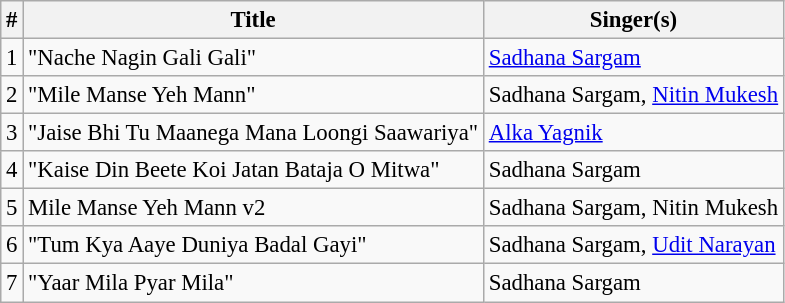<table class="wikitable" style="font-size:95%;">
<tr>
<th>#</th>
<th>Title</th>
<th>Singer(s)</th>
</tr>
<tr>
<td>1</td>
<td>"Nache Nagin Gali Gali"</td>
<td><a href='#'>Sadhana Sargam</a></td>
</tr>
<tr>
<td>2</td>
<td>"Mile Manse Yeh Mann"</td>
<td>Sadhana Sargam, <a href='#'>Nitin Mukesh</a></td>
</tr>
<tr>
<td>3</td>
<td>"Jaise Bhi Tu Maanega Mana Loongi Saawariya"</td>
<td><a href='#'>Alka Yagnik</a></td>
</tr>
<tr>
<td>4</td>
<td>"Kaise Din Beete Koi Jatan Bataja O Mitwa"</td>
<td>Sadhana Sargam</td>
</tr>
<tr>
<td>5</td>
<td>Mile Manse Yeh Mann v2</td>
<td>Sadhana Sargam, Nitin Mukesh</td>
</tr>
<tr>
<td>6</td>
<td>"Tum Kya Aaye Duniya Badal Gayi"</td>
<td>Sadhana Sargam, <a href='#'>Udit Narayan</a></td>
</tr>
<tr>
<td>7</td>
<td>"Yaar Mila Pyar Mila"</td>
<td>Sadhana Sargam</td>
</tr>
</table>
